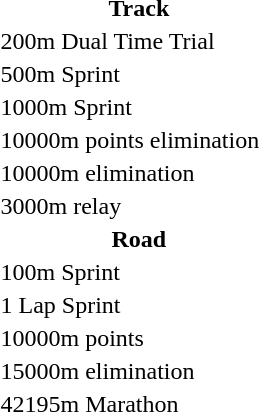<table>
<tr>
<th colspan=4>Track</th>
</tr>
<tr>
<td>200m Dual Time Trial</td>
<td></td>
<td></td>
<td></td>
</tr>
<tr>
<td>500m Sprint</td>
<td></td>
<td></td>
<td></td>
</tr>
<tr>
<td>1000m Sprint</td>
<td></td>
<td></td>
<td></td>
</tr>
<tr>
<td>10000m points elimination</td>
<td></td>
<td></td>
<td></td>
</tr>
<tr>
<td>10000m elimination</td>
<td></td>
<td></td>
<td></td>
</tr>
<tr>
<td>3000m relay</td>
<td></td>
<td></td>
<td></td>
</tr>
<tr>
<th colspan=4>Road</th>
</tr>
<tr>
<td>100m Sprint</td>
<td></td>
<td></td>
<td></td>
</tr>
<tr>
<td>1 Lap Sprint</td>
<td></td>
<td></td>
<td></td>
</tr>
<tr>
<td>10000m points</td>
<td></td>
<td></td>
<td></td>
</tr>
<tr>
<td>15000m elimination</td>
<td></td>
<td></td>
<td></td>
</tr>
<tr>
<td>42195m Marathon</td>
<td></td>
<td></td>
<td></td>
</tr>
</table>
